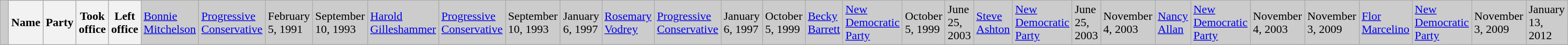<table class="wikitable">
<tr bgcolor="CCCCCC">
<td> </td>
<th width="30%">Name</th>
<th width="30%">Party</th>
<th width="20%">Took office</th>
<th width="20%">Left office<br></th>
<td><a href='#'>Bonnie Mitchelson</a><br></td>
<td><a href='#'>Progressive Conservative</a></td>
<td>February 5, 1991</td>
<td>September 10, 1993<br></td>
<td><a href='#'>Harold Gilleshammer</a><br></td>
<td><a href='#'>Progressive Conservative</a></td>
<td>September 10, 1993</td>
<td>January 6, 1997<br></td>
<td><a href='#'>Rosemary Vodrey</a><br></td>
<td><a href='#'>Progressive Conservative</a></td>
<td>January 6, 1997</td>
<td>October 5, 1999<br></td>
<td><a href='#'>Becky Barrett</a><br></td>
<td><a href='#'>New Democratic Party</a></td>
<td>October 5, 1999</td>
<td>June 25, 2003<br></td>
<td><a href='#'>Steve Ashton</a><br></td>
<td><a href='#'>New Democratic Party</a></td>
<td>June 25, 2003</td>
<td>November 4, 2003<br></td>
<td><a href='#'>Nancy Allan</a><br></td>
<td><a href='#'>New Democratic Party</a></td>
<td>November 4, 2003</td>
<td>November 3, 2009<br></td>
<td><a href='#'>Flor Marcelino</a><br></td>
<td><a href='#'>New Democratic Party</a></td>
<td>November 3, 2009</td>
<td>January 13, 2012</td>
</tr>
</table>
